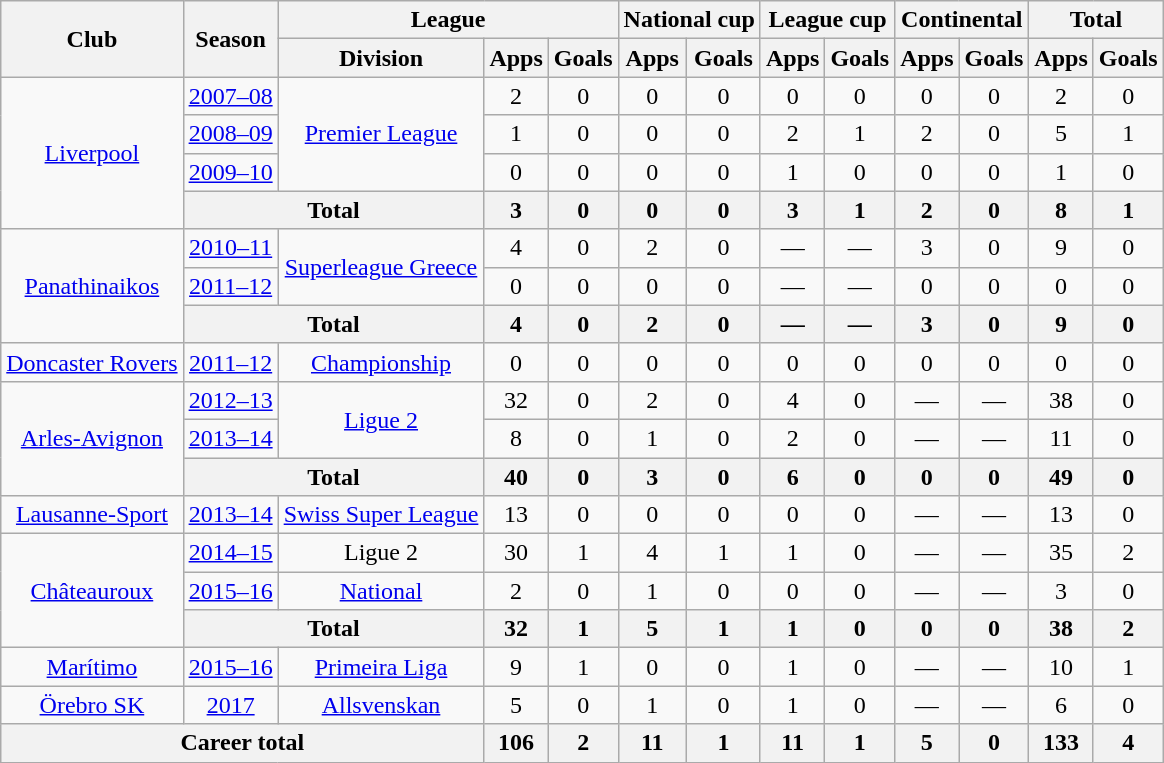<table class="wikitable" style="text-align:center">
<tr>
<th rowspan="2">Club</th>
<th rowspan="2">Season</th>
<th colspan="3">League</th>
<th colspan="2">National cup</th>
<th colspan="2">League cup</th>
<th colspan="2">Continental</th>
<th colspan="2">Total</th>
</tr>
<tr>
<th>Division</th>
<th>Apps</th>
<th>Goals</th>
<th>Apps</th>
<th>Goals</th>
<th>Apps</th>
<th>Goals</th>
<th>Apps</th>
<th>Goals</th>
<th>Apps</th>
<th>Goals</th>
</tr>
<tr>
<td rowspan="4"><a href='#'>Liverpool</a></td>
<td><a href='#'>2007–08</a></td>
<td rowspan="3"><a href='#'>Premier League</a></td>
<td>2</td>
<td>0</td>
<td>0</td>
<td>0</td>
<td>0</td>
<td>0</td>
<td>0</td>
<td>0</td>
<td>2</td>
<td>0</td>
</tr>
<tr>
<td><a href='#'>2008–09</a></td>
<td>1</td>
<td>0</td>
<td>0</td>
<td>0</td>
<td>2</td>
<td>1</td>
<td>2</td>
<td>0</td>
<td>5</td>
<td>1</td>
</tr>
<tr>
<td><a href='#'>2009–10</a></td>
<td>0</td>
<td>0</td>
<td>0</td>
<td>0</td>
<td>1</td>
<td>0</td>
<td>0</td>
<td>0</td>
<td>1</td>
<td>0</td>
</tr>
<tr>
<th colspan="2">Total</th>
<th>3</th>
<th>0</th>
<th>0</th>
<th>0</th>
<th>3</th>
<th>1</th>
<th>2</th>
<th>0</th>
<th>8</th>
<th>1</th>
</tr>
<tr>
<td rowspan="3"><a href='#'>Panathinaikos</a></td>
<td><a href='#'>2010–11</a></td>
<td rowspan="2"><a href='#'>Superleague Greece</a></td>
<td>4</td>
<td>0</td>
<td>2</td>
<td>0</td>
<td>—</td>
<td>—</td>
<td>3</td>
<td>0</td>
<td>9</td>
<td>0</td>
</tr>
<tr>
<td><a href='#'>2011–12</a></td>
<td>0</td>
<td>0</td>
<td>0</td>
<td>0</td>
<td>—</td>
<td>—</td>
<td>0</td>
<td>0</td>
<td>0</td>
<td>0</td>
</tr>
<tr>
<th colspan="2">Total</th>
<th>4</th>
<th>0</th>
<th>2</th>
<th>0</th>
<th>—</th>
<th>—</th>
<th>3</th>
<th>0</th>
<th>9</th>
<th>0</th>
</tr>
<tr>
<td><a href='#'>Doncaster Rovers</a></td>
<td><a href='#'>2011–12</a></td>
<td><a href='#'>Championship</a></td>
<td>0</td>
<td>0</td>
<td>0</td>
<td>0</td>
<td>0</td>
<td>0</td>
<td>0</td>
<td>0</td>
<td>0</td>
<td>0</td>
</tr>
<tr>
<td rowspan="3"><a href='#'>Arles-Avignon</a></td>
<td><a href='#'>2012–13</a></td>
<td rowspan="2"><a href='#'>Ligue 2</a></td>
<td>32</td>
<td>0</td>
<td>2</td>
<td>0</td>
<td>4</td>
<td>0</td>
<td>—</td>
<td>—</td>
<td>38</td>
<td>0</td>
</tr>
<tr>
<td><a href='#'>2013–14</a></td>
<td>8</td>
<td>0</td>
<td>1</td>
<td>0</td>
<td>2</td>
<td>0</td>
<td>—</td>
<td>—</td>
<td>11</td>
<td>0</td>
</tr>
<tr>
<th colspan="2">Total</th>
<th>40</th>
<th>0</th>
<th>3</th>
<th>0</th>
<th>6</th>
<th>0</th>
<th>0</th>
<th>0</th>
<th>49</th>
<th>0</th>
</tr>
<tr>
<td><a href='#'>Lausanne-Sport</a></td>
<td><a href='#'>2013–14</a></td>
<td><a href='#'>Swiss Super League</a></td>
<td>13</td>
<td>0</td>
<td>0</td>
<td>0</td>
<td>0</td>
<td>0</td>
<td>—</td>
<td>—</td>
<td>13</td>
<td>0</td>
</tr>
<tr>
<td rowspan="3"><a href='#'>Châteauroux</a></td>
<td><a href='#'>2014–15</a></td>
<td>Ligue 2</td>
<td>30</td>
<td>1</td>
<td>4</td>
<td>1</td>
<td>1</td>
<td>0</td>
<td>—</td>
<td>—</td>
<td>35</td>
<td>2</td>
</tr>
<tr>
<td><a href='#'>2015–16</a></td>
<td><a href='#'>National</a></td>
<td>2</td>
<td>0</td>
<td>1</td>
<td>0</td>
<td>0</td>
<td>0</td>
<td>—</td>
<td>—</td>
<td>3</td>
<td>0</td>
</tr>
<tr>
<th colspan="2">Total</th>
<th>32</th>
<th>1</th>
<th>5</th>
<th>1</th>
<th>1</th>
<th>0</th>
<th>0</th>
<th>0</th>
<th>38</th>
<th>2</th>
</tr>
<tr>
<td><a href='#'>Marítimo</a></td>
<td><a href='#'>2015–16</a></td>
<td><a href='#'>Primeira Liga</a></td>
<td>9</td>
<td>1</td>
<td>0</td>
<td>0</td>
<td>1</td>
<td>0</td>
<td>—</td>
<td>—</td>
<td>10</td>
<td>1</td>
</tr>
<tr>
<td><a href='#'>Örebro SK</a></td>
<td><a href='#'>2017</a></td>
<td><a href='#'>Allsvenskan</a></td>
<td>5</td>
<td>0</td>
<td>1</td>
<td>0</td>
<td>1</td>
<td>0</td>
<td>—</td>
<td>—</td>
<td>6</td>
<td>0</td>
</tr>
<tr>
<th colspan="3">Career total</th>
<th>106</th>
<th>2</th>
<th>11</th>
<th>1</th>
<th>11</th>
<th>1</th>
<th>5</th>
<th>0</th>
<th>133</th>
<th>4</th>
</tr>
</table>
